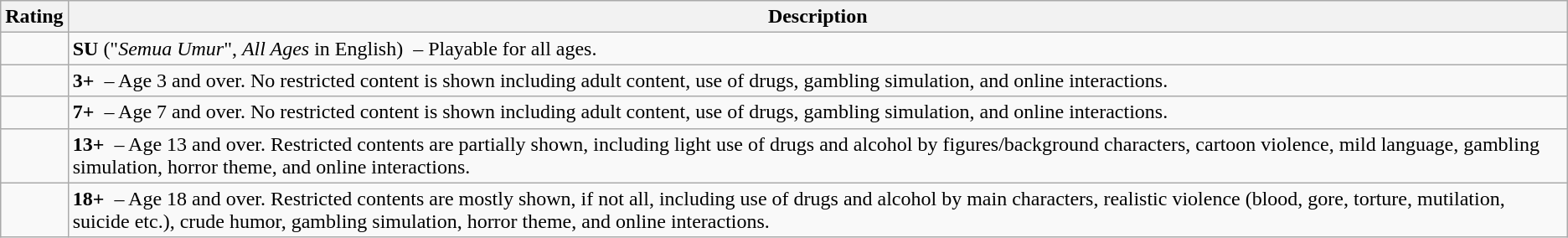<table class="wikitable">
<tr>
<th>Rating</th>
<th>Description</th>
</tr>
<tr>
<td style="background:"></td>
<td><strong>SU</strong> ("<em>Semua Umur</em>", <em>All Ages</em> in English)  – Playable for all ages.</td>
</tr>
<tr>
<td style="background:"></td>
<td><strong>3+</strong>  – Age 3 and over. No restricted content is shown including adult content, use of drugs, gambling simulation, and online interactions.</td>
</tr>
<tr>
<td style="background:"></td>
<td><strong>7+</strong>  – Age 7 and over. No restricted content is shown including adult content, use of drugs, gambling simulation, and online interactions.</td>
</tr>
<tr>
<td style="background:"></td>
<td><strong>13+</strong>  – Age 13 and over. Restricted contents are partially shown, including light use of drugs and alcohol by figures/background characters, cartoon violence, mild language, gambling simulation, horror theme, and online interactions.</td>
</tr>
<tr>
<td style="background:"></td>
<td><strong>18+</strong>  – Age 18 and over. Restricted contents are mostly shown, if not all, including use of drugs and alcohol by main characters, realistic violence (blood, gore, torture, mutilation, suicide etc.), crude humor, gambling simulation, horror theme, and online interactions.</td>
</tr>
</table>
